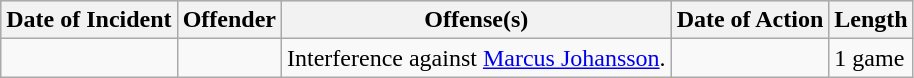<table class="wikitable sortable" style="border:0;">
<tr bgcolor="#e0e0e0">
<th>Date of Incident</th>
<th>Offender</th>
<th>Offense(s)</th>
<th>Date of Action</th>
<th>Length</th>
</tr>
<tr>
<td></td>
<td></td>
<td>Interference against <a href='#'>Marcus Johansson</a>.</td>
<td></td>
<td data-sort-value="1">1 game</td>
</tr>
</table>
